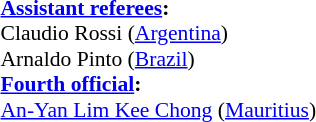<table style="width:100%; font-size:90%">
<tr>
<td><br><strong><a href='#'>Assistant referees</a>:</strong>
<br>Claudio Rossi (<a href='#'>Argentina</a>)
<br>Arnaldo Pinto (<a href='#'>Brazil</a>)
<br><strong><a href='#'>Fourth official</a>:</strong>
<br><a href='#'>An-Yan Lim Kee Chong</a> (<a href='#'>Mauritius</a>)</td>
</tr>
</table>
